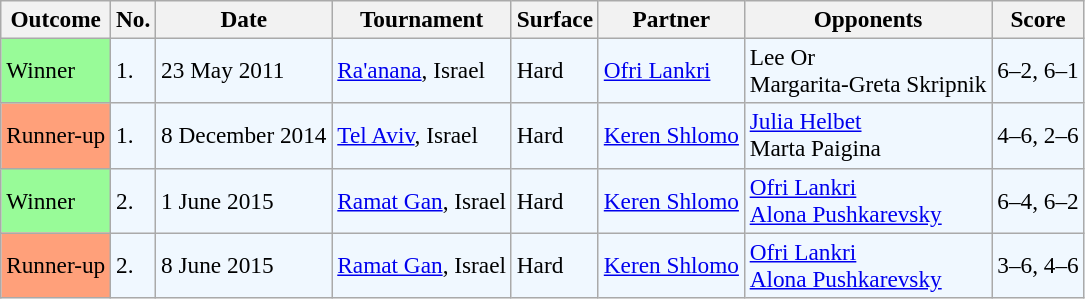<table class="sortable wikitable" style=font-size:97%>
<tr>
<th>Outcome</th>
<th>No.</th>
<th>Date</th>
<th>Tournament</th>
<th>Surface</th>
<th>Partner</th>
<th>Opponents</th>
<th>Score</th>
</tr>
<tr style="background:#f0f8ff;">
<td style="background:#98fb98;">Winner</td>
<td>1.</td>
<td>23 May 2011</td>
<td><a href='#'>Ra'anana</a>, Israel</td>
<td>Hard</td>
<td> <a href='#'>Ofri Lankri</a></td>
<td> Lee Or <br>  Margarita-Greta Skripnik</td>
<td>6–2, 6–1</td>
</tr>
<tr style="background:#f0f8ff;">
<td style="background:#ffa07a;">Runner-up</td>
<td>1.</td>
<td>8 December 2014</td>
<td><a href='#'>Tel Aviv</a>, Israel</td>
<td>Hard</td>
<td> <a href='#'>Keren Shlomo</a></td>
<td> <a href='#'>Julia Helbet</a> <br>  Marta Paigina</td>
<td>4–6, 2–6</td>
</tr>
<tr style="background:#f0f8ff;">
<td style="background:#98fb98;">Winner</td>
<td>2.</td>
<td>1 June 2015</td>
<td><a href='#'>Ramat Gan</a>, Israel</td>
<td>Hard</td>
<td> <a href='#'>Keren Shlomo</a></td>
<td> <a href='#'>Ofri Lankri</a> <br>  <a href='#'>Alona Pushkarevsky</a></td>
<td>6–4, 6–2</td>
</tr>
<tr style="background:#f0f8ff;">
<td style="background:#ffa07a;">Runner-up</td>
<td>2.</td>
<td>8 June 2015</td>
<td><a href='#'>Ramat Gan</a>, Israel</td>
<td>Hard</td>
<td> <a href='#'>Keren Shlomo</a></td>
<td> <a href='#'>Ofri Lankri</a> <br>  <a href='#'>Alona Pushkarevsky</a></td>
<td>3–6, 4–6</td>
</tr>
</table>
